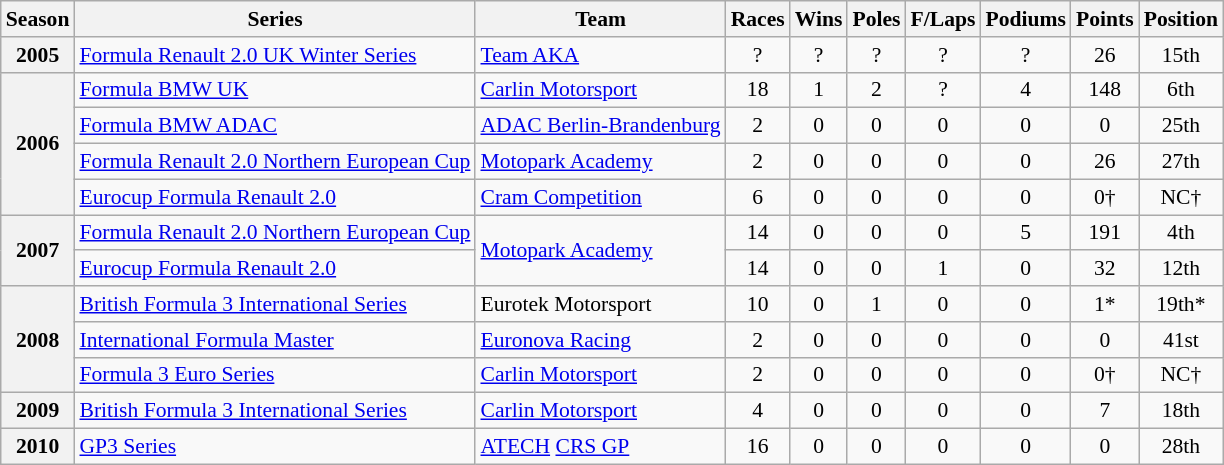<table class="wikitable" style="font-size: 90%; text-align:center">
<tr>
<th>Season</th>
<th>Series</th>
<th>Team</th>
<th>Races</th>
<th>Wins</th>
<th>Poles</th>
<th>F/Laps</th>
<th>Podiums</th>
<th>Points</th>
<th>Position</th>
</tr>
<tr>
<th>2005</th>
<td align="left"><a href='#'>Formula Renault 2.0 UK Winter Series</a></td>
<td align="left"><a href='#'>Team AKA</a></td>
<td>?</td>
<td>?</td>
<td>?</td>
<td>?</td>
<td>?</td>
<td>26</td>
<td>15th</td>
</tr>
<tr>
<th rowspan="4">2006</th>
<td align="left"><a href='#'>Formula BMW UK</a></td>
<td align="left"><a href='#'>Carlin Motorsport</a></td>
<td>18</td>
<td>1</td>
<td>2</td>
<td>?</td>
<td>4</td>
<td>148</td>
<td>6th</td>
</tr>
<tr>
<td align="left"><a href='#'>Formula BMW ADAC</a></td>
<td align="left"><a href='#'>ADAC Berlin-Brandenburg</a></td>
<td>2</td>
<td>0</td>
<td>0</td>
<td>0</td>
<td>0</td>
<td>0</td>
<td>25th</td>
</tr>
<tr>
<td align="left"><a href='#'>Formula Renault 2.0 Northern European Cup</a></td>
<td align="left"><a href='#'>Motopark Academy</a></td>
<td>2</td>
<td>0</td>
<td>0</td>
<td>0</td>
<td>0</td>
<td>26</td>
<td>27th</td>
</tr>
<tr>
<td align="left"><a href='#'>Eurocup Formula Renault 2.0</a></td>
<td align="left"><a href='#'>Cram Competition</a></td>
<td>6</td>
<td>0</td>
<td>0</td>
<td>0</td>
<td>0</td>
<td>0†</td>
<td>NC†</td>
</tr>
<tr>
<th rowspan="2">2007</th>
<td align="left"><a href='#'>Formula Renault 2.0 Northern European Cup</a></td>
<td align="left" rowspan="2"><a href='#'>Motopark Academy</a></td>
<td>14</td>
<td>0</td>
<td>0</td>
<td>0</td>
<td>5</td>
<td>191</td>
<td>4th</td>
</tr>
<tr>
<td align="left"><a href='#'>Eurocup Formula Renault 2.0</a></td>
<td>14</td>
<td>0</td>
<td>0</td>
<td>1</td>
<td>0</td>
<td>32</td>
<td>12th</td>
</tr>
<tr>
<th rowspan="3">2008</th>
<td align="left"><a href='#'>British Formula 3 International Series</a></td>
<td align="left">Eurotek Motorsport</td>
<td>10</td>
<td>0</td>
<td>1</td>
<td>0</td>
<td>0</td>
<td>1*</td>
<td>19th*</td>
</tr>
<tr>
<td align="left"><a href='#'>International Formula Master</a></td>
<td align="left"><a href='#'>Euronova Racing</a></td>
<td>2</td>
<td>0</td>
<td>0</td>
<td>0</td>
<td>0</td>
<td>0</td>
<td>41st</td>
</tr>
<tr>
<td align="left"><a href='#'>Formula 3 Euro Series</a></td>
<td align="left"><a href='#'>Carlin Motorsport</a></td>
<td>2</td>
<td>0</td>
<td>0</td>
<td>0</td>
<td>0</td>
<td>0†</td>
<td>NC†</td>
</tr>
<tr>
<th>2009</th>
<td align="left"><a href='#'>British Formula 3 International Series</a></td>
<td align="left"><a href='#'>Carlin Motorsport</a></td>
<td>4</td>
<td>0</td>
<td>0</td>
<td>0</td>
<td>0</td>
<td>7</td>
<td>18th</td>
</tr>
<tr>
<th>2010</th>
<td align="left"><a href='#'>GP3 Series</a></td>
<td align="left"><a href='#'>ATECH</a> <a href='#'>CRS GP</a></td>
<td>16</td>
<td>0</td>
<td>0</td>
<td>0</td>
<td>0</td>
<td>0</td>
<td>28th</td>
</tr>
</table>
